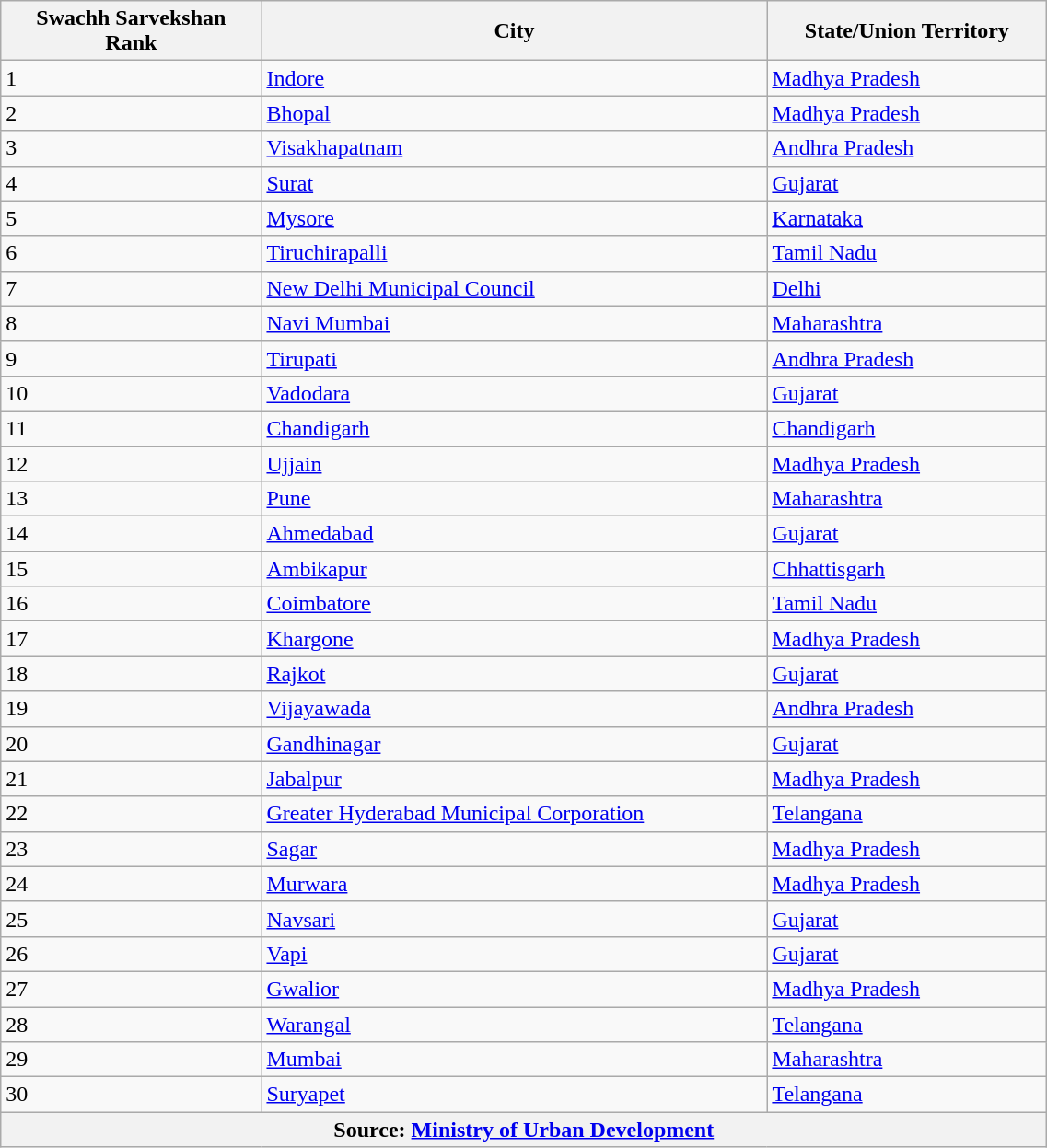<table class="wikitable sortable mw-collapsible" style="width: 60%">
<tr>
<th>Swachh Sarvekshan<br>Rank</th>
<th>City</th>
<th>State/Union Territory</th>
</tr>
<tr>
<td>1</td>
<td><a href='#'>Indore</a></td>
<td><a href='#'>Madhya Pradesh</a></td>
</tr>
<tr>
<td>2</td>
<td><a href='#'>Bhopal</a></td>
<td><a href='#'>Madhya Pradesh</a></td>
</tr>
<tr>
<td>3</td>
<td><a href='#'>Visakhapatnam</a></td>
<td><a href='#'>Andhra Pradesh</a></td>
</tr>
<tr>
<td>4</td>
<td><a href='#'>Surat</a></td>
<td><a href='#'>Gujarat</a></td>
</tr>
<tr>
<td>5</td>
<td><a href='#'>Mysore</a></td>
<td><a href='#'>Karnataka</a></td>
</tr>
<tr>
<td>6</td>
<td><a href='#'>Tiruchirapalli</a></td>
<td><a href='#'>Tamil Nadu</a></td>
</tr>
<tr>
<td>7</td>
<td><a href='#'>New Delhi Municipal Council</a></td>
<td><a href='#'>Delhi</a></td>
</tr>
<tr>
<td>8</td>
<td><a href='#'>Navi Mumbai</a></td>
<td><a href='#'>Maharashtra</a></td>
</tr>
<tr>
<td>9</td>
<td><a href='#'>Tirupati</a></td>
<td><a href='#'>Andhra Pradesh</a></td>
</tr>
<tr>
<td>10</td>
<td><a href='#'>Vadodara</a></td>
<td><a href='#'>Gujarat</a></td>
</tr>
<tr>
<td>11</td>
<td><a href='#'>Chandigarh</a></td>
<td><a href='#'>Chandigarh</a></td>
</tr>
<tr>
<td>12</td>
<td><a href='#'>Ujjain</a></td>
<td><a href='#'>Madhya Pradesh</a></td>
</tr>
<tr>
<td>13</td>
<td><a href='#'>Pune</a></td>
<td><a href='#'>Maharashtra</a></td>
</tr>
<tr>
<td>14</td>
<td><a href='#'>Ahmedabad</a></td>
<td><a href='#'>Gujarat</a></td>
</tr>
<tr>
<td>15</td>
<td><a href='#'>Ambikapur</a></td>
<td><a href='#'>Chhattisgarh</a></td>
</tr>
<tr>
<td>16</td>
<td><a href='#'>Coimbatore</a></td>
<td><a href='#'>Tamil Nadu</a></td>
</tr>
<tr>
<td>17</td>
<td><a href='#'>Khargone</a></td>
<td><a href='#'>Madhya Pradesh</a></td>
</tr>
<tr>
<td>18</td>
<td><a href='#'>Rajkot</a></td>
<td><a href='#'>Gujarat</a></td>
</tr>
<tr>
<td>19</td>
<td><a href='#'>Vijayawada</a></td>
<td><a href='#'>Andhra Pradesh</a></td>
</tr>
<tr>
<td>20</td>
<td><a href='#'>Gandhinagar</a></td>
<td><a href='#'>Gujarat</a></td>
</tr>
<tr>
<td>21</td>
<td><a href='#'>Jabalpur</a></td>
<td><a href='#'>Madhya Pradesh</a></td>
</tr>
<tr>
<td>22</td>
<td><a href='#'>Greater Hyderabad Municipal Corporation</a></td>
<td><a href='#'>Telangana</a></td>
</tr>
<tr>
<td>23</td>
<td><a href='#'>Sagar</a></td>
<td><a href='#'>Madhya Pradesh</a></td>
</tr>
<tr>
<td>24</td>
<td><a href='#'>Murwara</a></td>
<td><a href='#'>Madhya Pradesh</a></td>
</tr>
<tr>
<td>25</td>
<td><a href='#'>Navsari</a></td>
<td><a href='#'>Gujarat</a></td>
</tr>
<tr>
<td>26</td>
<td><a href='#'>Vapi</a></td>
<td><a href='#'>Gujarat</a></td>
</tr>
<tr>
<td>27</td>
<td><a href='#'>Gwalior</a></td>
<td><a href='#'>Madhya Pradesh</a></td>
</tr>
<tr>
<td>28</td>
<td><a href='#'>Warangal</a></td>
<td><a href='#'>Telangana</a></td>
</tr>
<tr>
<td>29</td>
<td><a href='#'>Mumbai</a></td>
<td><a href='#'>Maharashtra</a></td>
</tr>
<tr>
<td>30</td>
<td><a href='#'>Suryapet</a></td>
<td><a href='#'>Telangana</a></td>
</tr>
<tr>
<th colspan=3>Source: <a href='#'>Ministry of Urban Development</a></th>
</tr>
</table>
